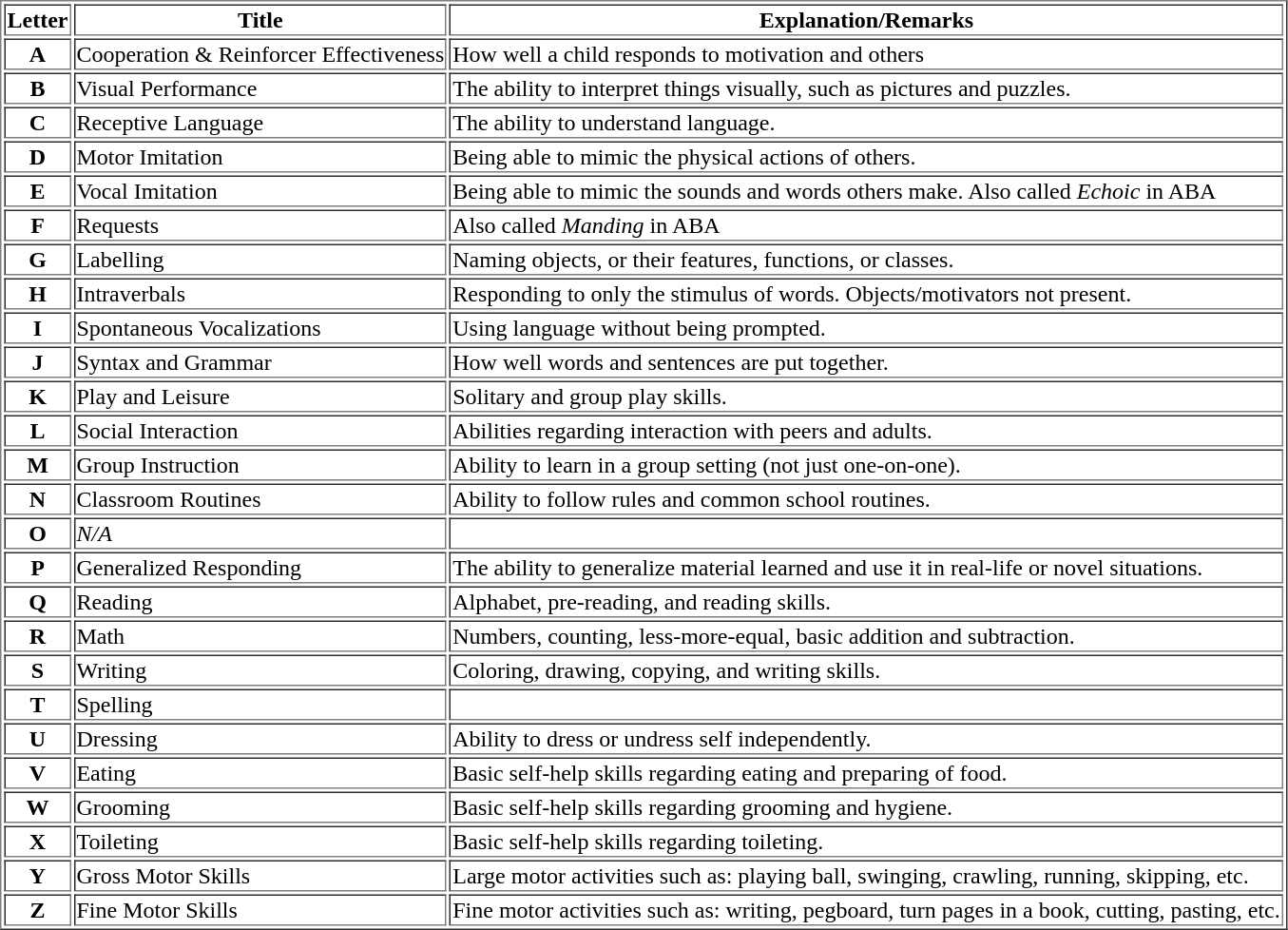<table border="1">
<tr>
<th>Letter</th>
<th>Title</th>
<th>Explanation/Remarks</th>
</tr>
<tr>
<th>A</th>
<td>Cooperation & Reinforcer Effectiveness</td>
<td>How well a child responds to motivation and others</td>
</tr>
<tr>
<th>B</th>
<td>Visual Performance</td>
<td>The ability to interpret things visually, such as pictures and puzzles.</td>
</tr>
<tr>
<th>C</th>
<td>Receptive Language</td>
<td>The ability to understand language.</td>
</tr>
<tr>
<th>D</th>
<td>Motor Imitation</td>
<td>Being able to mimic the physical actions of others.</td>
</tr>
<tr>
<th>E</th>
<td>Vocal Imitation</td>
<td>Being able to mimic the sounds and words others make. Also called <em>Echoic</em> in ABA</td>
</tr>
<tr>
<th>F</th>
<td>Requests</td>
<td>Also called <em>Manding</em> in ABA</td>
</tr>
<tr>
<th>G</th>
<td>Labelling</td>
<td>Naming objects, or their features, functions, or classes.</td>
</tr>
<tr>
<th>H</th>
<td>Intraverbals</td>
<td>Responding to only the stimulus of words. Objects/motivators not present.</td>
</tr>
<tr>
<th>I</th>
<td>Spontaneous Vocalizations</td>
<td>Using language without being prompted.</td>
</tr>
<tr>
<th>J</th>
<td>Syntax and Grammar</td>
<td>How well words and sentences are put together.</td>
</tr>
<tr>
<th>K</th>
<td>Play and Leisure</td>
<td>Solitary and group play skills.</td>
</tr>
<tr>
<th>L</th>
<td>Social Interaction</td>
<td>Abilities regarding interaction with peers and adults.</td>
</tr>
<tr>
<th>M</th>
<td>Group Instruction</td>
<td>Ability to learn in a group setting (not just one-on-one).</td>
</tr>
<tr>
<th>N</th>
<td>Classroom Routines</td>
<td>Ability to follow rules and common school routines.</td>
</tr>
<tr>
<th>O</th>
<td><em>N/A</em></td>
<td></td>
</tr>
<tr>
<th>P</th>
<td>Generalized Responding</td>
<td>The ability to generalize material learned and use it in real-life or novel situations.</td>
</tr>
<tr>
<th>Q</th>
<td>Reading</td>
<td>Alphabet, pre-reading, and reading skills.</td>
</tr>
<tr>
<th>R</th>
<td>Math</td>
<td>Numbers, counting, less-more-equal, basic addition and subtraction.</td>
</tr>
<tr>
<th>S</th>
<td>Writing</td>
<td>Coloring, drawing, copying, and writing skills.</td>
</tr>
<tr>
<th>T</th>
<td>Spelling</td>
<td></td>
</tr>
<tr>
<th>U</th>
<td>Dressing</td>
<td>Ability to dress or undress self independently.</td>
</tr>
<tr>
<th>V</th>
<td>Eating</td>
<td>Basic self-help skills regarding eating and preparing of food.</td>
</tr>
<tr>
<th>W</th>
<td>Grooming</td>
<td>Basic self-help skills regarding grooming and hygiene.</td>
</tr>
<tr>
<th>X</th>
<td>Toileting</td>
<td>Basic self-help skills regarding toileting.</td>
</tr>
<tr>
<th>Y</th>
<td>Gross Motor Skills</td>
<td>Large motor activities such as: playing ball, swinging, crawling, running, skipping, etc.</td>
</tr>
<tr>
<th>Z</th>
<td>Fine Motor Skills</td>
<td>Fine motor activities such as: writing, pegboard, turn pages in a book, cutting, pasting, etc.</td>
</tr>
</table>
